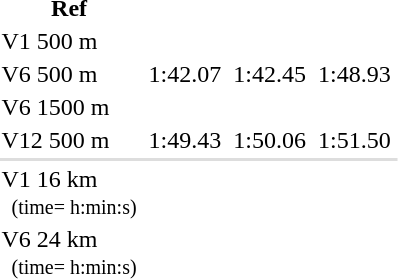<table>
<tr>
<th>Ref</th>
</tr>
<tr>
<td>V1 500 m</td>
<td></td>
<td></td>
<td></td>
<td></td>
<td></td>
<td></td>
<td align=center></td>
</tr>
<tr>
<td>V6 500 m</td>
<td><br></td>
<td>1:42.07</td>
<td><br></td>
<td>1:42.45</td>
<td><br></td>
<td>1:48.93</td>
<td align=center></td>
</tr>
<tr>
<td>V6 1500 m</td>
<td></td>
<td></td>
<td></td>
<td></td>
<td></td>
<td></td>
<td align=center></td>
</tr>
<tr>
<td>V12 500 m</td>
<td><br></td>
<td>1:49.43</td>
<td><br></td>
<td>1:50.06</td>
<td><br></td>
<td>1:51.50</td>
<td align=center></td>
</tr>
<tr bgcolor=#DDDDDD>
<td colspan=8></td>
</tr>
<tr>
<td>V1 16 km<br><small>  (time= h:min:s)</small></td>
<td></td>
<td></td>
<td></td>
<td></td>
<td></td>
<td></td>
<td align=center></td>
</tr>
<tr>
<td>V6 24 km<br><small>  (time= h:min:s)</small></td>
<td></td>
<td></td>
<td></td>
<td></td>
<td></td>
<td></td>
<td align=center></td>
</tr>
</table>
